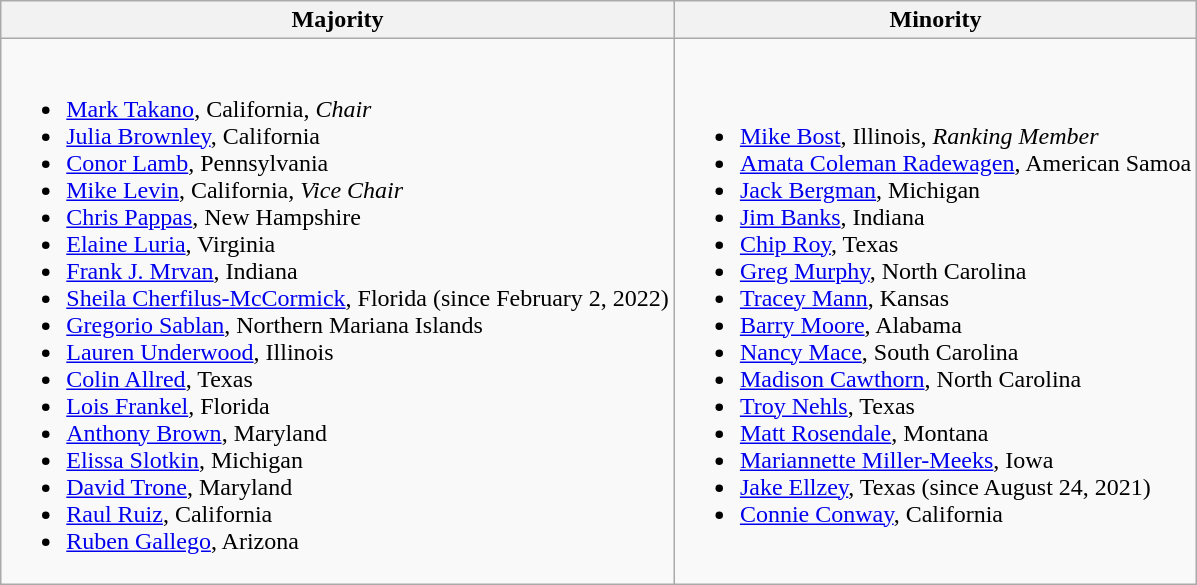<table class=wikitable>
<tr>
<th>Majority</th>
<th>Minority</th>
</tr>
<tr>
<td><br><ul><li><a href='#'>Mark Takano</a>, California, <em>Chair</em></li><li><a href='#'>Julia Brownley</a>, California</li><li><a href='#'>Conor Lamb</a>, Pennsylvania</li><li><a href='#'>Mike Levin</a>, California, <em>Vice Chair</em></li><li><a href='#'>Chris Pappas</a>, New Hampshire</li><li><a href='#'>Elaine Luria</a>, Virginia</li><li><a href='#'>Frank J. Mrvan</a>, Indiana</li><li><a href='#'>Sheila Cherfilus-McCormick</a>, Florida (since February 2, 2022)</li><li><span><a href='#'>Gregorio Sablan</a>, Northern Mariana Islands</span></li><li><a href='#'>Lauren Underwood</a>, Illinois</li><li><a href='#'>Colin Allred</a>, Texas</li><li><a href='#'>Lois Frankel</a>, Florida</li><li><a href='#'>Anthony Brown</a>, Maryland</li><li><a href='#'>Elissa Slotkin</a>, Michigan</li><li><a href='#'>David Trone</a>, Maryland</li><li><a href='#'>Raul Ruiz</a>, California</li><li><a href='#'>Ruben Gallego</a>, Arizona</li></ul></td>
<td><br><ul><li><a href='#'>Mike Bost</a>, Illinois, <em>Ranking Member</em></li><li><a href='#'>Amata Coleman Radewagen</a>, American Samoa</li><li><a href='#'>Jack Bergman</a>, Michigan</li><li><a href='#'>Jim Banks</a>, Indiana</li><li><a href='#'>Chip Roy</a>, Texas</li><li><a href='#'>Greg Murphy</a>, North Carolina</li><li><a href='#'>Tracey Mann</a>, Kansas</li><li><a href='#'>Barry Moore</a>, Alabama</li><li><a href='#'>Nancy Mace</a>, South Carolina</li><li><a href='#'>Madison Cawthorn</a>, North Carolina</li><li><a href='#'>Troy Nehls</a>, Texas</li><li><a href='#'>Matt Rosendale</a>, Montana</li><li><a href='#'>Mariannette Miller-Meeks</a>, Iowa</li><li><a href='#'>Jake Ellzey</a>, Texas (since August 24, 2021)</li><li><a href='#'>Connie Conway</a>, California</li></ul></td>
</tr>
</table>
